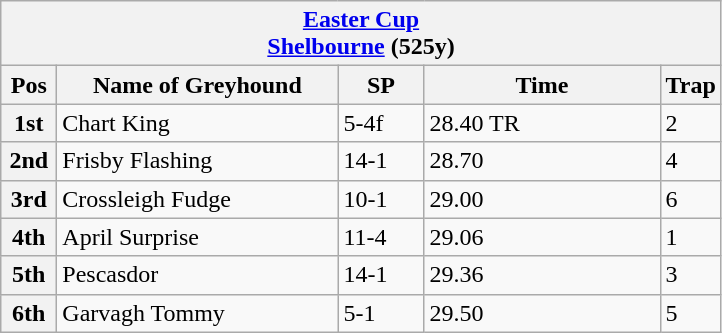<table class="wikitable">
<tr>
<th colspan="6"><a href='#'>Easter Cup</a><br><a href='#'>Shelbourne</a> (525y)</th>
</tr>
<tr>
<th width=30>Pos</th>
<th width=180>Name of Greyhound</th>
<th width=50>SP</th>
<th width=150>Time</th>
<th width=30>Trap</th>
</tr>
<tr>
<th>1st</th>
<td>Chart King </td>
<td>5-4f</td>
<td>28.40  TR</td>
<td>2</td>
</tr>
<tr>
<th>2nd</th>
<td>Frisby Flashing</td>
<td>14-1</td>
<td>28.70</td>
<td>4</td>
</tr>
<tr>
<th>3rd</th>
<td>Crossleigh Fudge</td>
<td>10-1</td>
<td>29.00</td>
<td>6</td>
</tr>
<tr>
<th>4th</th>
<td>April Surprise</td>
<td>11-4</td>
<td>29.06</td>
<td>1</td>
</tr>
<tr>
<th>5th</th>
<td>Pescasdor</td>
<td>14-1</td>
<td>29.36</td>
<td>3</td>
</tr>
<tr>
<th>6th</th>
<td>Garvagh Tommy</td>
<td>5-1</td>
<td>29.50</td>
<td>5</td>
</tr>
</table>
